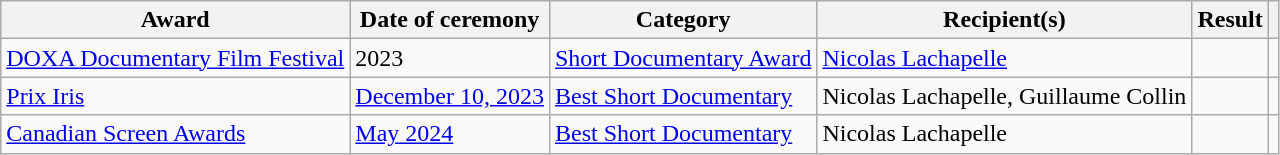<table class="wikitable plainrowheaders sortable">
<tr>
<th scope="col">Award</th>
<th scope="col">Date of ceremony</th>
<th scope="col">Category</th>
<th scope="col">Recipient(s)</th>
<th scope="col">Result</th>
<th scope="col" class="unsortable"></th>
</tr>
<tr>
<td><a href='#'>DOXA Documentary Film Festival</a></td>
<td>2023</td>
<td><a href='#'>Short Documentary Award</a></td>
<td><a href='#'>Nicolas Lachapelle</a></td>
<td></td>
<td></td>
</tr>
<tr>
<td><a href='#'>Prix Iris</a></td>
<td><a href='#'>December 10, 2023</a></td>
<td><a href='#'>Best Short Documentary</a></td>
<td>Nicolas Lachapelle, Guillaume Collin</td>
<td></td>
<td></td>
</tr>
<tr>
<td><a href='#'>Canadian Screen Awards</a></td>
<td><a href='#'>May 2024</a></td>
<td><a href='#'>Best Short Documentary</a></td>
<td>Nicolas Lachapelle</td>
<td></td>
<td></td>
</tr>
</table>
